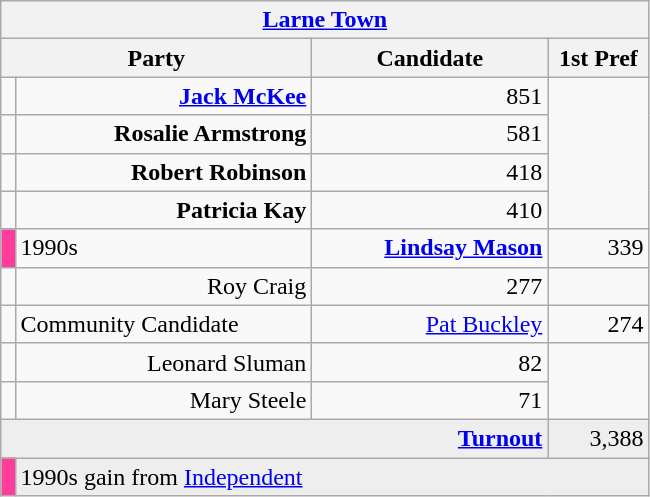<table class="wikitable">
<tr>
<th colspan="4" align="center"><a href='#'>Larne Town</a></th>
</tr>
<tr>
<th colspan="2" align="center" width=200>Party</th>
<th width=150>Candidate</th>
<th width=60>1st Pref</th>
</tr>
<tr>
<td></td>
<td align="right"><strong><a href='#'>Jack McKee</a></strong></td>
<td align="right">851</td>
</tr>
<tr>
<td></td>
<td align="right"><strong>Rosalie Armstrong</strong></td>
<td align="right">581</td>
</tr>
<tr>
<td></td>
<td align="right"><strong>Robert Robinson</strong></td>
<td align="right">418</td>
</tr>
<tr>
<td></td>
<td align="right"><strong>Patricia Kay</strong></td>
<td align="right">410</td>
</tr>
<tr>
<td style="color:inherit;background-color: #FF3B9B"></td>
<td>1990s</td>
<td align="right"><strong><a href='#'>Lindsay Mason</a></strong></td>
<td align="right">339</td>
</tr>
<tr>
<td></td>
<td align="right">Roy Craig</td>
<td align="right">277</td>
</tr>
<tr>
<td style="color:inherit;background-color: #F8F9F8"></td>
<td>Community Candidate</td>
<td align="right"><a href='#'>Pat Buckley</a></td>
<td align="right">274</td>
</tr>
<tr>
<td></td>
<td align="right">Leonard Sluman</td>
<td align="right">82</td>
</tr>
<tr>
<td></td>
<td align="right">Mary Steele</td>
<td align="right">71</td>
</tr>
<tr bgcolor="EEEEEE">
<td colspan=3 align="right"><strong><a href='#'>Turnout</a></strong></td>
<td align="right">3,388</td>
</tr>
<tr>
<td colspan=1 bgcolor="FF3B9B"></td>
<td colspan=3 bgcolor="EEEEEE">1990s gain from <a href='#'>Independent</a></td>
</tr>
</table>
